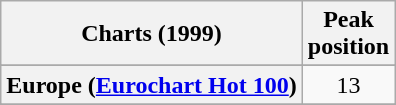<table class="wikitable sortable plainrowheaders" style="text-align:center">
<tr>
<th>Charts (1999)</th>
<th>Peak<br>position</th>
</tr>
<tr>
</tr>
<tr>
<th scope="row">Europe (<a href='#'>Eurochart Hot 100</a>)</th>
<td align="center">13</td>
</tr>
<tr>
</tr>
<tr>
</tr>
<tr>
</tr>
<tr>
</tr>
</table>
